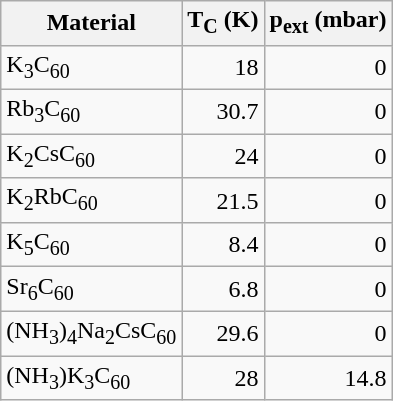<table class="wikitable">
<tr>
<th>Material</th>
<th>T<sub>C</sub> (K)</th>
<th>p<sub>ext</sub> (mbar)</th>
</tr>
<tr>
<td>K<sub>3</sub>C<sub>60</sub></td>
<td align="right">18</td>
<td align="right">0</td>
</tr>
<tr>
<td>Rb<sub>3</sub>C<sub>60</sub></td>
<td align="right">30.7</td>
<td align="right">0</td>
</tr>
<tr>
<td>K<sub>2</sub>CsC<sub>60</sub></td>
<td align="right">24</td>
<td align="right">0</td>
</tr>
<tr>
<td>K<sub>2</sub>RbC<sub>60</sub></td>
<td align="right">21.5</td>
<td align="right">0</td>
</tr>
<tr>
<td>K<sub>5</sub>C<sub>60</sub></td>
<td align="right">8.4</td>
<td align="right">0</td>
</tr>
<tr>
<td>Sr<sub>6</sub>C<sub>60</sub></td>
<td align="right">6.8</td>
<td align="right">0</td>
</tr>
<tr>
<td>(NH<sub>3</sub>)<sub>4</sub>Na<sub>2</sub>CsC<sub>60</sub></td>
<td align="right">29.6</td>
<td align="right">0</td>
</tr>
<tr>
<td>(NH<sub>3</sub>)K<sub>3</sub>C<sub>60</sub></td>
<td align="right">28</td>
<td align="right">14.8</td>
</tr>
</table>
